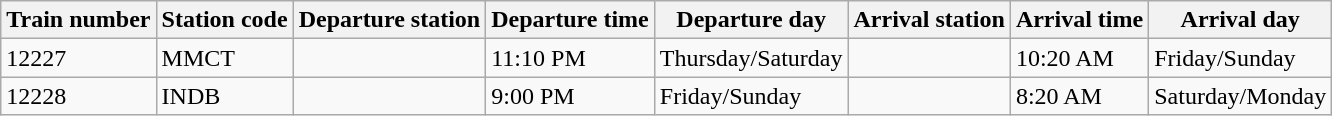<table class="wikitable">
<tr>
<th>Train number</th>
<th>Station code</th>
<th>Departure station</th>
<th>Departure time</th>
<th>Departure day</th>
<th>Arrival station</th>
<th>Arrival time</th>
<th>Arrival day</th>
</tr>
<tr>
<td>12227</td>
<td>MMCT</td>
<td></td>
<td>11:10 PM</td>
<td>Thursday/Saturday</td>
<td></td>
<td>10:20 AM</td>
<td>Friday/Sunday</td>
</tr>
<tr>
<td>12228</td>
<td>INDB</td>
<td></td>
<td>9:00 PM</td>
<td>Friday/Sunday</td>
<td></td>
<td>8:20 AM</td>
<td>Saturday/Monday</td>
</tr>
</table>
